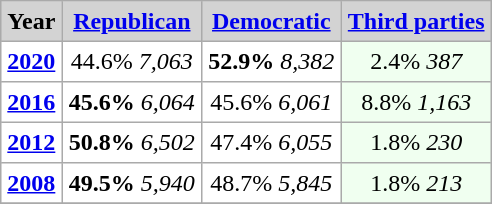<table align="center" border="2" cellpadding="4" cellspacing="0" style="float:right; margin: 1em 1em 1em 0; border: 1px #aaa solid; border-collapse: collapse; font-size: 100%;">
<tr bgcolor=lightgrey>
<th>Year</th>
<th><a href='#'>Republican</a></th>
<th><a href='#'>Democratic</a></th>
<th><a href='#'>Third parties</a></th>
</tr>
<tr>
<td style="text-align:center;" ><strong><a href='#'>2020</a></strong></td>
<td style="text-align:center;" >44.6% <em>7,063</em></td>
<td style="text-align:center;" ><strong>52.9%</strong> <em>8,382</em></td>
<td style="text-align:center; background:honeyDew;">2.4% <em>387</em></td>
</tr>
<tr>
<td style="text-align:center;" ><strong><a href='#'>2016</a></strong></td>
<td style="text-align:center;" ><strong>45.6%</strong> <em>6,064</em></td>
<td style="text-align:center;" >45.6% <em>6,061</em></td>
<td style="text-align:center; background:honeyDew;">8.8% <em>1,163</em></td>
</tr>
<tr>
<td style="text-align:center;" ><strong><a href='#'>2012</a></strong></td>
<td style="text-align:center;" ><strong>50.8%</strong> <em>6,502</em></td>
<td style="text-align:center;" >47.4% <em>6,055</em></td>
<td style="text-align:center; background:honeyDew;">1.8% <em>230</em></td>
</tr>
<tr>
<td style="text-align:center;" ><strong><a href='#'>2008</a></strong></td>
<td style="text-align:center;" ><strong>49.5%</strong> <em>5,940</em></td>
<td style="text-align:center;" >48.7% <em>5,845</em></td>
<td style="text-align:center; background:honeyDew;">1.8% <em>213</em></td>
</tr>
<tr>
</tr>
</table>
